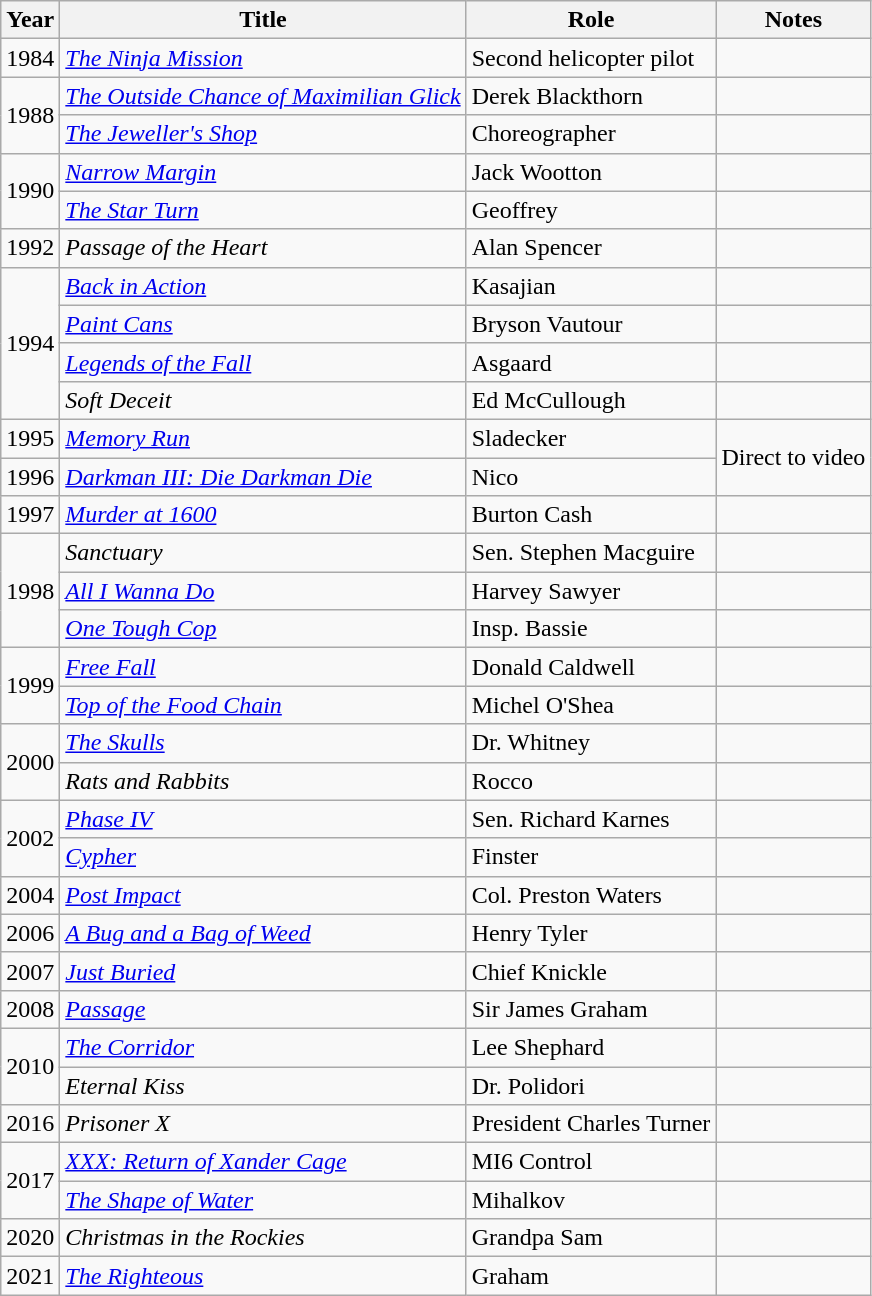<table class="wikitable sortable">
<tr>
<th>Year</th>
<th>Title</th>
<th>Role</th>
<th class="unsortable">Notes</th>
</tr>
<tr>
<td>1984</td>
<td data-sort-value="Ninja Mission, The"><em><a href='#'>The Ninja Mission</a></em></td>
<td>Second helicopter pilot</td>
<td></td>
</tr>
<tr>
<td rowspan=2>1988</td>
<td data-sort-value="Outside Chance of Maximilian Glick, The"><em><a href='#'>The Outside Chance of Maximilian Glick</a></em></td>
<td>Derek Blackthorn</td>
<td></td>
</tr>
<tr>
<td data-sort-value="Jeweller's Shop, The"><a href='#'><em>The Jeweller's Shop</em></a></td>
<td>Choreographer</td>
<td></td>
</tr>
<tr>
<td rowspan=2>1990</td>
<td><em><a href='#'>Narrow Margin</a></em></td>
<td>Jack Wootton</td>
<td></td>
</tr>
<tr>
<td><em><a href='#'>The Star Turn</a></em></td>
<td>Geoffrey</td>
<td></td>
</tr>
<tr>
<td>1992</td>
<td><em>Passage of the Heart</em></td>
<td>Alan Spencer</td>
<td></td>
</tr>
<tr>
<td rowspan=4>1994</td>
<td><em><a href='#'>Back in Action</a></em></td>
<td>Kasajian</td>
<td></td>
</tr>
<tr>
<td><em><a href='#'>Paint Cans</a></em></td>
<td>Bryson Vautour</td>
<td></td>
</tr>
<tr>
<td><em><a href='#'>Legends of the Fall</a></em></td>
<td>Asgaard</td>
<td></td>
</tr>
<tr>
<td><em>Soft Deceit</em></td>
<td>Ed McCullough</td>
<td></td>
</tr>
<tr>
<td>1995</td>
<td><em><a href='#'>Memory Run</a></em></td>
<td>Sladecker</td>
<td rowspan=2>Direct to video</td>
</tr>
<tr>
<td>1996</td>
<td><em><a href='#'>Darkman III: Die Darkman Die</a></em></td>
<td>Nico</td>
</tr>
<tr>
<td>1997</td>
<td><em><a href='#'>Murder at 1600</a></em></td>
<td>Burton Cash</td>
<td></td>
</tr>
<tr>
<td rowspan=3>1998</td>
<td><em>Sanctuary</em></td>
<td>Sen. Stephen Macguire</td>
<td></td>
</tr>
<tr>
<td><a href='#'><em>All I Wanna Do</em></a></td>
<td>Harvey Sawyer</td>
<td></td>
</tr>
<tr>
<td><em><a href='#'>One Tough Cop</a></em></td>
<td>Insp. Bassie</td>
<td></td>
</tr>
<tr>
<td rowspan=2>1999</td>
<td><a href='#'><em>Free Fall</em></a></td>
<td>Donald Caldwell</td>
<td></td>
</tr>
<tr>
<td><em><a href='#'>Top of the Food Chain</a></em></td>
<td>Michel O'Shea</td>
<td></td>
</tr>
<tr>
<td rowspan=2>2000</td>
<td data-sort-value="Skulls, The"><a href='#'><em>The Skulls</em></a></td>
<td>Dr. Whitney</td>
<td></td>
</tr>
<tr>
<td><em>Rats and Rabbits</em></td>
<td>Rocco</td>
<td></td>
</tr>
<tr>
<td rowspan=2>2002</td>
<td><a href='#'><em>Phase IV</em></a></td>
<td>Sen. Richard Karnes</td>
<td></td>
</tr>
<tr>
<td><a href='#'><em>Cypher</em></a></td>
<td>Finster</td>
<td></td>
</tr>
<tr>
<td>2004</td>
<td><em><a href='#'>Post Impact</a></em></td>
<td>Col. Preston Waters</td>
<td></td>
</tr>
<tr>
<td>2006</td>
<td data-sort-value="Bug and a Bag of Weed, A"><em><a href='#'>A Bug and a Bag of Weed</a></em></td>
<td>Henry Tyler</td>
<td></td>
</tr>
<tr>
<td>2007</td>
<td><em><a href='#'>Just Buried</a></em></td>
<td>Chief Knickle</td>
<td></td>
</tr>
<tr>
<td>2008</td>
<td><a href='#'><em>Passage</em></a></td>
<td>Sir James Graham</td>
<td></td>
</tr>
<tr>
<td rowspan=2>2010</td>
<td data-sort-value="Corridor, The"><a href='#'><em>The Corridor</em></a></td>
<td>Lee Shephard</td>
<td></td>
</tr>
<tr>
<td><em>Eternal Kiss</em></td>
<td>Dr. Polidori</td>
<td></td>
</tr>
<tr>
<td>2016</td>
<td><em>Prisoner X</em></td>
<td>President Charles Turner</td>
<td></td>
</tr>
<tr>
<td rowspan=2>2017</td>
<td><em><a href='#'>XXX: Return of Xander Cage</a></em></td>
<td>MI6 Control</td>
<td></td>
</tr>
<tr>
<td data-sort-value="Shape of Water, The"><em><a href='#'>The Shape of Water</a></em></td>
<td>Mihalkov</td>
<td></td>
</tr>
<tr>
<td>2020</td>
<td><em>Christmas in the Rockies</em></td>
<td>Grandpa Sam</td>
<td></td>
</tr>
<tr>
<td>2021</td>
<td data-sort-value="Righteous, The"><em><a href='#'>The Righteous</a></em></td>
<td>Graham</td>
<td></td>
</tr>
</table>
